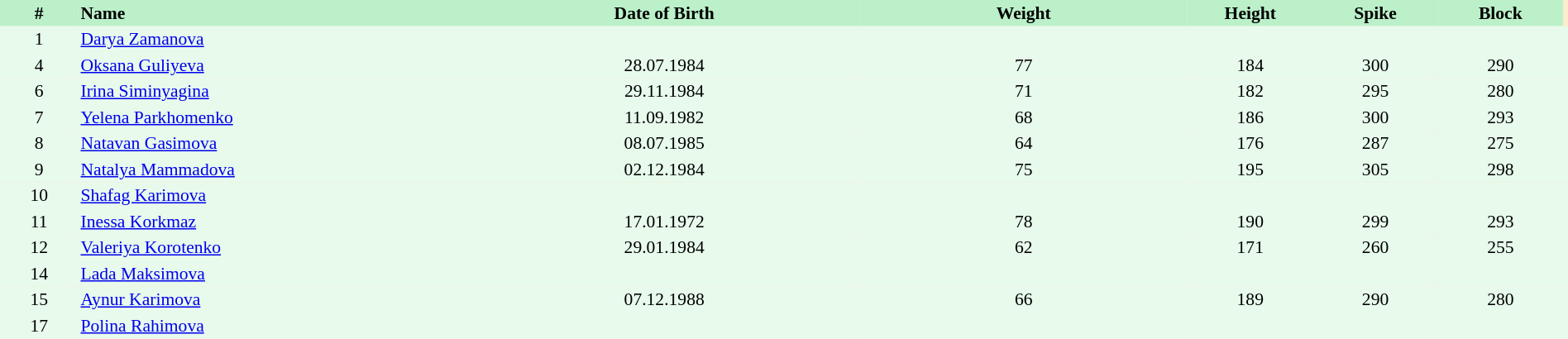<table border=0 cellpadding=2 cellspacing=0  |- bgcolor=#FFECCE style="text-align:center; font-size:90%;" width=100%>
<tr bgcolor=#BBF0C9>
<th width=5%>#</th>
<th width=25% align=left>Name</th>
<th width=25%>Date of Birth</th>
<th width=21%>Weight</th>
<th width=8%>Height</th>
<th width=8%>Spike</th>
<th width=8%>Block</th>
</tr>
<tr bgcolor=#E7FAEC>
<td>1</td>
<td align=left><a href='#'>Darya Zamanova</a></td>
<td></td>
<td></td>
<td></td>
<td></td>
<td></td>
<td></td>
</tr>
<tr bgcolor=#E7FAEC>
<td>4</td>
<td align=left><a href='#'>Oksana Guliyeva</a></td>
<td>28.07.1984</td>
<td>77</td>
<td>184</td>
<td>300</td>
<td>290</td>
<td></td>
</tr>
<tr bgcolor=#E7FAEC>
<td>6</td>
<td align=left><a href='#'>Irina Siminyagina</a></td>
<td>29.11.1984</td>
<td>71</td>
<td>182</td>
<td>295</td>
<td>280</td>
<td></td>
</tr>
<tr bgcolor=#E7FAEC>
<td>7</td>
<td align=left><a href='#'>Yelena Parkhomenko</a></td>
<td>11.09.1982</td>
<td>68</td>
<td>186</td>
<td>300</td>
<td>293</td>
<td></td>
</tr>
<tr bgcolor=#E7FAEC>
<td>8</td>
<td align=left><a href='#'>Natavan Gasimova</a></td>
<td>08.07.1985</td>
<td>64</td>
<td>176</td>
<td>287</td>
<td>275</td>
<td></td>
</tr>
<tr bgcolor=#E7FAEC>
<td>9</td>
<td align=left><a href='#'>Natalya Mammadova</a></td>
<td>02.12.1984</td>
<td>75</td>
<td>195</td>
<td>305</td>
<td>298</td>
<td></td>
</tr>
<tr bgcolor=#E7FAEC>
<td>10</td>
<td align=left><a href='#'>Shafag Karimova</a></td>
<td></td>
<td></td>
<td></td>
<td></td>
<td></td>
<td></td>
</tr>
<tr bgcolor=#E7FAEC>
<td>11</td>
<td align=left><a href='#'>Inessa Korkmaz</a></td>
<td>17.01.1972</td>
<td>78</td>
<td>190</td>
<td>299</td>
<td>293</td>
<td></td>
</tr>
<tr bgcolor=#E7FAEC>
<td>12</td>
<td align=left><a href='#'>Valeriya Korotenko</a></td>
<td>29.01.1984</td>
<td>62</td>
<td>171</td>
<td>260</td>
<td>255</td>
<td></td>
</tr>
<tr bgcolor=#E7FAEC>
<td>14</td>
<td align=left><a href='#'>Lada Maksimova</a></td>
<td></td>
<td></td>
<td></td>
<td></td>
<td></td>
<td></td>
</tr>
<tr bgcolor=#E7FAEC>
<td>15</td>
<td align=left><a href='#'>Aynur Karimova</a></td>
<td>07.12.1988</td>
<td>66</td>
<td>189</td>
<td>290</td>
<td>280</td>
<td></td>
</tr>
<tr bgcolor=#E7FAEC>
<td>17</td>
<td align=left><a href='#'>Polina Rahimova</a></td>
<td></td>
<td></td>
<td></td>
<td></td>
<td></td>
<td></td>
</tr>
</table>
